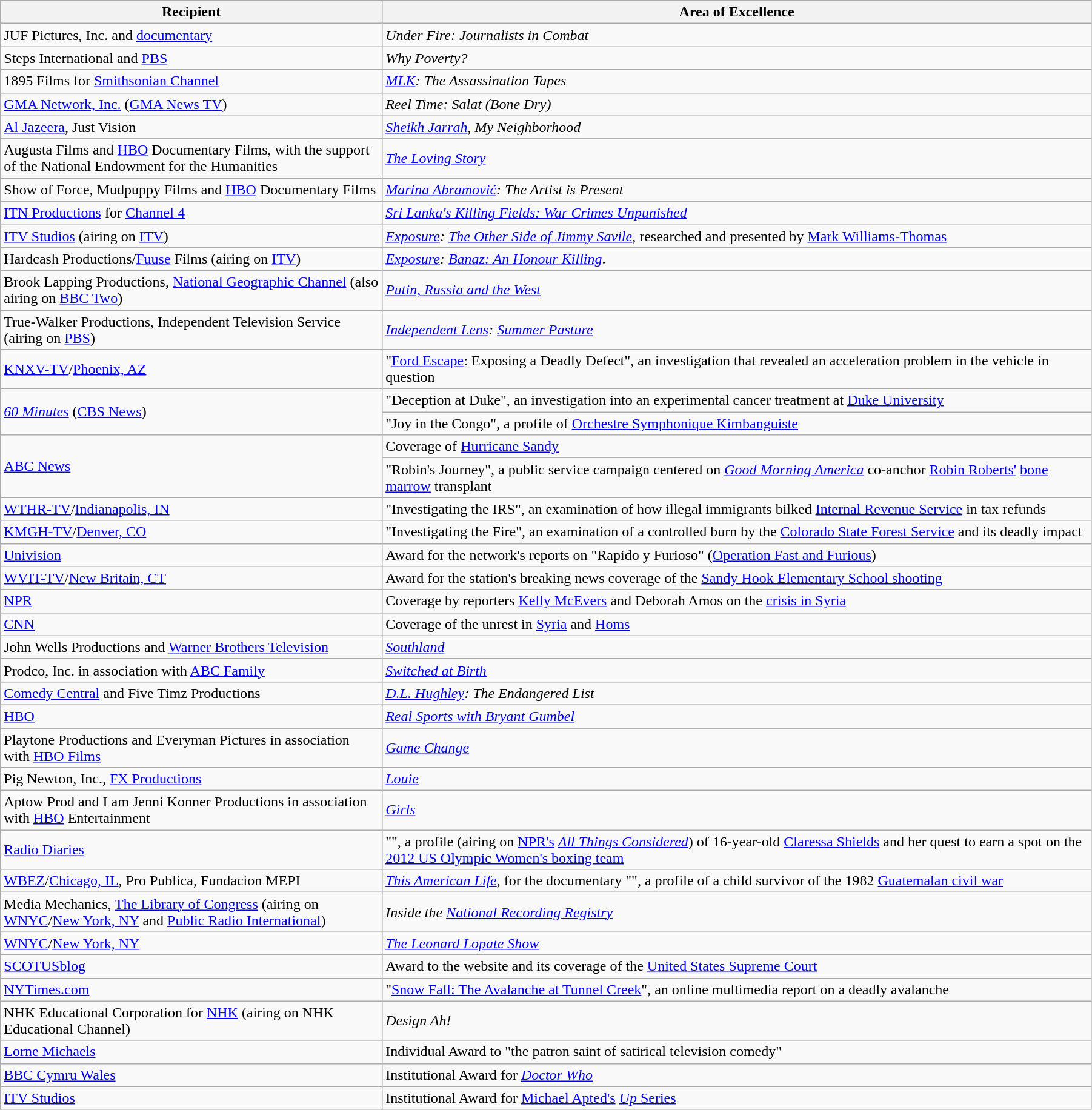<table class="wikitable" style="width:95%">
<tr style="background:#ccc;">
<th style="width:35%;">Recipient</th>
<th style="width:65%;">Area of Excellence</th>
</tr>
<tr>
<td>JUF Pictures, Inc. and <a href='#'>documentary</a></td>
<td><em>Under Fire: Journalists in Combat</em></td>
</tr>
<tr>
<td>Steps International and <a href='#'>PBS</a></td>
<td><em>Why Poverty?</em></td>
</tr>
<tr>
<td>1895 Films for <a href='#'>Smithsonian Channel</a></td>
<td><em><a href='#'>MLK</a>: The Assassination Tapes</em></td>
</tr>
<tr>
<td><a href='#'>GMA Network, Inc.</a> (<a href='#'>GMA News TV</a>)</td>
<td><em>Reel Time: Salat (Bone Dry)</em></td>
</tr>
<tr>
<td><a href='#'>Al Jazeera</a>, Just Vision</td>
<td><em><a href='#'>Sheikh Jarrah</a>, My Neighborhood</em></td>
</tr>
<tr>
<td>Augusta Films and <a href='#'>HBO</a> Documentary Films, with the support of the National Endowment for the Humanities</td>
<td><em><a href='#'>The Loving Story</a></em></td>
</tr>
<tr>
<td>Show of Force, Mudpuppy Films and <a href='#'>HBO</a> Documentary Films</td>
<td><em><a href='#'>Marina Abramović</a>: The Artist is Present</em></td>
</tr>
<tr>
<td><a href='#'>ITN Productions</a> for <a href='#'>Channel 4</a></td>
<td><em><a href='#'>Sri Lanka's Killing Fields: War Crimes Unpunished</a></em></td>
</tr>
<tr>
<td><a href='#'>ITV Studios</a> (airing on <a href='#'>ITV</a>)</td>
<td><em><a href='#'>Exposure</a>: <a href='#'>The Other Side of Jimmy Savile</a></em>, researched and presented by <a href='#'>Mark Williams-Thomas</a></td>
</tr>
<tr>
<td>Hardcash Productions/<a href='#'>Fuuse</a> Films (airing on <a href='#'>ITV</a>)</td>
<td><em><a href='#'>Exposure</a>: <a href='#'>Banaz: An Honour Killing</a></em>.</td>
</tr>
<tr>
<td>Brook Lapping Productions, <a href='#'>National Geographic Channel</a> (also airing on <a href='#'>BBC Two</a>)</td>
<td><em><a href='#'>Putin, Russia and the West</a></em></td>
</tr>
<tr>
<td>True-Walker Productions, Independent Television Service (airing on <a href='#'>PBS</a>)</td>
<td><em><a href='#'>Independent Lens</a>: <a href='#'>Summer Pasture</a></em></td>
</tr>
<tr>
<td><a href='#'>KNXV-TV</a>/<a href='#'>Phoenix, AZ</a></td>
<td>"<a href='#'>Ford Escape</a>: Exposing a Deadly Defect", an investigation that revealed an acceleration problem in the vehicle in question</td>
</tr>
<tr>
<td rowspan="2"><em><a href='#'>60 Minutes</a></em> (<a href='#'>CBS News</a>)</td>
<td>"Deception at Duke", an investigation into an experimental cancer treatment at <a href='#'>Duke University</a></td>
</tr>
<tr>
<td>"Joy in the Congo", a profile of <a href='#'>Orchestre Symphonique Kimbanguiste</a></td>
</tr>
<tr>
<td rowspan="2"><a href='#'>ABC News</a></td>
<td>Coverage of <a href='#'>Hurricane Sandy</a></td>
</tr>
<tr>
<td>"Robin's Journey", a public service campaign centered on <em><a href='#'>Good Morning America</a></em> co-anchor <a href='#'>Robin Roberts'</a> <a href='#'>bone marrow</a> transplant</td>
</tr>
<tr>
<td><a href='#'>WTHR-TV</a>/<a href='#'>Indianapolis, IN</a></td>
<td>"Investigating the IRS", an examination of how illegal immigrants bilked <a href='#'>Internal Revenue Service</a> in tax refunds</td>
</tr>
<tr>
<td><a href='#'>KMGH-TV</a>/<a href='#'>Denver, CO</a></td>
<td>"Investigating the Fire", an examination of a controlled burn by the <a href='#'>Colorado State Forest Service</a> and its deadly impact</td>
</tr>
<tr>
<td><a href='#'>Univision</a></td>
<td>Award for the network's reports on "Rapido y Furioso" (<a href='#'>Operation Fast and Furious</a>)</td>
</tr>
<tr>
<td><a href='#'>WVIT-TV</a>/<a href='#'>New Britain, CT</a></td>
<td>Award for the station's breaking news coverage of the <a href='#'>Sandy Hook Elementary School shooting</a></td>
</tr>
<tr>
<td><a href='#'>NPR</a></td>
<td>Coverage by reporters <a href='#'>Kelly McEvers</a> and Deborah Amos on the <a href='#'>crisis in Syria</a></td>
</tr>
<tr>
<td><a href='#'>CNN</a></td>
<td>Coverage of the unrest in <a href='#'>Syria</a> and <a href='#'>Homs</a></td>
</tr>
<tr>
<td>John Wells Productions and <a href='#'>Warner Brothers Television</a></td>
<td><em><a href='#'>Southland</a></em></td>
</tr>
<tr>
<td>Prodco, Inc. in association with <a href='#'>ABC Family</a></td>
<td><em><a href='#'>Switched at Birth</a></em></td>
</tr>
<tr>
<td><a href='#'>Comedy Central</a> and Five Timz Productions</td>
<td><em><a href='#'>D.L. Hughley</a>: The Endangered List</em></td>
</tr>
<tr>
<td><a href='#'>HBO</a></td>
<td><em><a href='#'>Real Sports with Bryant Gumbel</a></em></td>
</tr>
<tr>
<td>Playtone Productions and Everyman Pictures in association with <a href='#'>HBO Films</a></td>
<td><em><a href='#'>Game Change</a></em></td>
</tr>
<tr>
<td>Pig Newton, Inc., <a href='#'>FX Productions</a></td>
<td><em><a href='#'>Louie</a></em></td>
</tr>
<tr>
<td>Aptow Prod and I am Jenni Konner Productions in association with <a href='#'>HBO</a> Entertainment</td>
<td><em><a href='#'>Girls</a></em></td>
</tr>
<tr>
<td><a href='#'>Radio Diaries</a></td>
<td>"", a profile (airing on <a href='#'>NPR's</a> <em><a href='#'>All Things Considered</a></em>) of 16-year-old <a href='#'>Claressa Shields</a> and her quest to earn a spot on the <a href='#'>2012 US Olympic Women's boxing team</a></td>
</tr>
<tr>
<td><a href='#'>WBEZ</a>/<a href='#'>Chicago, IL</a>, Pro Publica, Fundacion MEPI</td>
<td><em><a href='#'>This American Life</a></em>, for the documentary "", a profile of a child survivor of the 1982 <a href='#'>Guatemalan civil war</a></td>
</tr>
<tr>
<td>Media Mechanics, <a href='#'>The Library of Congress</a> (airing on <a href='#'>WNYC</a>/<a href='#'>New York, NY</a> and <a href='#'>Public Radio International</a>)</td>
<td><em>Inside the <a href='#'>National Recording Registry</a></em></td>
</tr>
<tr>
<td><a href='#'>WNYC</a>/<a href='#'>New York, NY</a></td>
<td><em><a href='#'>The Leonard Lopate Show</a></em></td>
</tr>
<tr>
<td><a href='#'>SCOTUSblog</a></td>
<td>Award to the website and its coverage of the <a href='#'>United States Supreme Court</a></td>
</tr>
<tr>
<td><a href='#'>NYTimes.com</a></td>
<td>"<a href='#'>Snow Fall: The Avalanche at Tunnel Creek</a>", an online multimedia report on a deadly avalanche</td>
</tr>
<tr>
<td>NHK Educational Corporation for <a href='#'>NHK</a> (airing on NHK Educational Channel)</td>
<td><em>Design Ah!</em></td>
</tr>
<tr>
<td><a href='#'>Lorne Michaels</a></td>
<td>Individual Award to "the patron saint of satirical television comedy"</td>
</tr>
<tr>
<td><a href='#'>BBC Cymru Wales</a></td>
<td>Institutional Award for <em><a href='#'>Doctor Who</a></em></td>
</tr>
<tr>
<td><a href='#'>ITV Studios</a></td>
<td>Institutional Award for <a href='#'>Michael Apted's</a> <a href='#'><em>Up</em> Series</a></td>
</tr>
</table>
